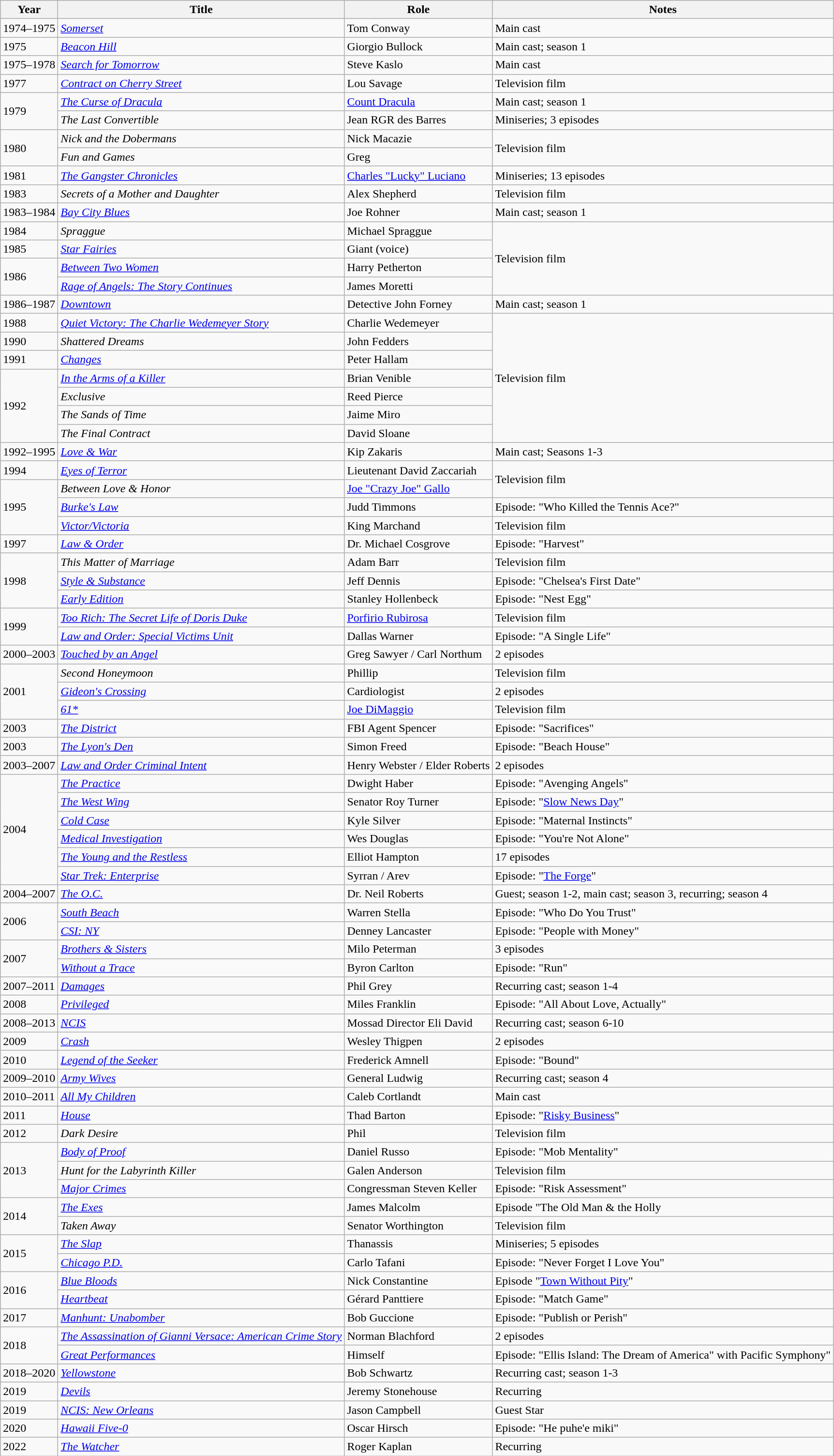<table class="wikitable sortable">
<tr>
<th>Year</th>
<th>Title</th>
<th>Role</th>
<th>Notes</th>
</tr>
<tr>
<td>1974–1975</td>
<td><em><a href='#'>Somerset</a></em></td>
<td>Tom Conway</td>
<td>Main cast</td>
</tr>
<tr>
<td>1975</td>
<td><em><a href='#'>Beacon Hill</a></em></td>
<td>Giorgio Bullock</td>
<td>Main cast; season 1</td>
</tr>
<tr>
<td>1975–1978</td>
<td><em><a href='#'>Search for Tomorrow</a></em></td>
<td>Steve Kaslo</td>
<td>Main cast</td>
</tr>
<tr>
<td>1977</td>
<td><em><a href='#'>Contract on Cherry Street</a></em></td>
<td>Lou Savage</td>
<td>Television film</td>
</tr>
<tr>
<td rowspan="2">1979</td>
<td><em><a href='#'>The Curse of Dracula</a></em></td>
<td><a href='#'>Count Dracula</a></td>
<td>Main cast; season 1</td>
</tr>
<tr>
<td><em>The Last Convertible</em></td>
<td>Jean RGR des Barres</td>
<td>Miniseries; 3 episodes</td>
</tr>
<tr>
<td rowspan="2">1980</td>
<td><em>Nick and the Dobermans</em></td>
<td>Nick Macazie</td>
<td rowspan="2">Television film</td>
</tr>
<tr>
<td><em>Fun and Games</em></td>
<td>Greg</td>
</tr>
<tr>
<td>1981</td>
<td><em><a href='#'>The Gangster Chronicles</a></em></td>
<td><a href='#'>Charles "Lucky" Luciano</a></td>
<td>Miniseries; 13 episodes</td>
</tr>
<tr>
<td>1983</td>
<td><em>Secrets of a Mother and Daughter</em></td>
<td>Alex Shepherd</td>
<td>Television film</td>
</tr>
<tr>
<td>1983–1984</td>
<td><em><a href='#'>Bay City Blues</a></em></td>
<td>Joe Rohner</td>
<td>Main cast; season 1</td>
</tr>
<tr>
<td>1984</td>
<td><em>Spraggue</em></td>
<td>Michael Spraggue</td>
<td rowspan="4">Television film</td>
</tr>
<tr>
<td>1985</td>
<td><em><a href='#'>Star Fairies</a></em></td>
<td>Giant (voice)</td>
</tr>
<tr>
<td rowspan="2">1986</td>
<td><em><a href='#'>Between Two Women</a></em></td>
<td>Harry Petherton</td>
</tr>
<tr>
<td><em><a href='#'>Rage of Angels: The Story Continues</a></em></td>
<td>James Moretti</td>
</tr>
<tr>
<td>1986–1987</td>
<td><em><a href='#'>Downtown</a></em></td>
<td>Detective John Forney</td>
<td>Main cast; season 1</td>
</tr>
<tr>
<td>1988</td>
<td><em><a href='#'>Quiet Victory: The Charlie Wedemeyer Story</a></em></td>
<td>Charlie Wedemeyer</td>
<td rowspan="7">Television film</td>
</tr>
<tr>
<td>1990</td>
<td><em>Shattered Dreams</em></td>
<td>John Fedders</td>
</tr>
<tr>
<td>1991</td>
<td><em><a href='#'>Changes</a></em></td>
<td>Peter Hallam</td>
</tr>
<tr>
<td rowspan="4">1992</td>
<td><em><a href='#'>In the Arms of a Killer</a></em></td>
<td>Brian Venible</td>
</tr>
<tr>
<td><em>Exclusive</em></td>
<td>Reed Pierce</td>
</tr>
<tr>
<td><em>The Sands of Time</em></td>
<td>Jaime Miro</td>
</tr>
<tr>
<td><em>The Final Contract</em></td>
<td>David Sloane</td>
</tr>
<tr>
<td>1992–1995</td>
<td><em><a href='#'>Love & War</a></em></td>
<td>Kip Zakaris</td>
<td>Main cast; Seasons 1-3</td>
</tr>
<tr>
<td>1994</td>
<td><em><a href='#'>Eyes of Terror</a></em></td>
<td>Lieutenant David Zaccariah</td>
<td rowspan="2">Television film</td>
</tr>
<tr>
<td rowspan="3">1995</td>
<td><em>Between Love & Honor</em></td>
<td><a href='#'>Joe "Crazy Joe" Gallo</a></td>
</tr>
<tr>
<td><a href='#'><em>Burke's Law</em></a></td>
<td>Judd Timmons</td>
<td>Episode: "Who Killed the Tennis Ace?"</td>
</tr>
<tr>
<td><em><a href='#'>Victor/Victoria</a></em></td>
<td>King Marchand</td>
<td>Television film</td>
</tr>
<tr>
<td>1997</td>
<td><em><a href='#'>Law & Order</a></em></td>
<td>Dr. Michael Cosgrove</td>
<td>Episode: "Harvest"</td>
</tr>
<tr>
<td rowspan="3">1998</td>
<td><em>This Matter of Marriage</em></td>
<td>Adam Barr</td>
<td>Television film</td>
</tr>
<tr>
<td><em><a href='#'>Style & Substance</a></em></td>
<td>Jeff Dennis</td>
<td>Episode: "Chelsea's First Date"</td>
</tr>
<tr>
<td><em><a href='#'>Early Edition</a></em></td>
<td>Stanley Hollenbeck</td>
<td>Episode: "Nest Egg"</td>
</tr>
<tr>
<td rowspan="2">1999</td>
<td><em><a href='#'>Too Rich: The Secret Life of Doris Duke</a></em></td>
<td><a href='#'>Porfirio Rubirosa</a></td>
<td>Television film</td>
</tr>
<tr>
<td><em><a href='#'>Law and Order: Special Victims Unit</a></em></td>
<td>Dallas Warner</td>
<td>Episode: "A Single Life"</td>
</tr>
<tr>
<td>2000–2003</td>
<td><em><a href='#'>Touched by an Angel</a></em></td>
<td>Greg Sawyer / Carl Northum</td>
<td>2 episodes</td>
</tr>
<tr>
<td rowspan="3">2001</td>
<td><em>Second Honeymoon</em></td>
<td>Phillip</td>
<td>Television film</td>
</tr>
<tr>
<td><em><a href='#'>Gideon's Crossing</a></em></td>
<td>Cardiologist</td>
<td>2 episodes</td>
</tr>
<tr>
<td><em><a href='#'>61*</a></em></td>
<td><a href='#'>Joe DiMaggio</a></td>
<td>Television film</td>
</tr>
<tr>
<td>2003</td>
<td><em><a href='#'>The District</a></em></td>
<td>FBI Agent Spencer</td>
<td>Episode: "Sacrifices"</td>
</tr>
<tr>
<td>2003</td>
<td><em><a href='#'>The Lyon's Den</a></em></td>
<td>Simon Freed</td>
<td>Episode: "Beach House"</td>
</tr>
<tr>
<td>2003–2007</td>
<td><em><a href='#'>Law and Order Criminal Intent</a></em></td>
<td>Henry Webster / Elder Roberts</td>
<td>2 episodes</td>
</tr>
<tr>
<td rowspan="6">2004</td>
<td><em><a href='#'>The Practice</a></em></td>
<td>Dwight Haber</td>
<td>Episode: "Avenging Angels"</td>
</tr>
<tr>
<td><em><a href='#'>The West Wing</a></em></td>
<td>Senator Roy Turner</td>
<td>Episode: "<a href='#'>Slow News Day</a>"</td>
</tr>
<tr>
<td><em><a href='#'>Cold Case</a></em></td>
<td>Kyle Silver</td>
<td>Episode: "Maternal Instincts"</td>
</tr>
<tr>
<td><em><a href='#'>Medical Investigation</a></em></td>
<td>Wes Douglas</td>
<td>Episode: "You're Not Alone"</td>
</tr>
<tr>
<td><em><a href='#'>The Young and the Restless</a></em></td>
<td>Elliot Hampton</td>
<td>17 episodes</td>
</tr>
<tr>
<td><em><a href='#'>Star Trek: Enterprise</a></em></td>
<td>Syrran / Arev</td>
<td>Episode: "<a href='#'>The Forge</a>"</td>
</tr>
<tr>
<td>2004–2007</td>
<td><em><a href='#'>The O.C.</a></em></td>
<td>Dr. Neil Roberts</td>
<td>Guest; season 1-2, main cast; season 3, recurring; season 4</td>
</tr>
<tr>
<td rowspan="2">2006</td>
<td><em><a href='#'>South Beach</a></em></td>
<td>Warren Stella</td>
<td>Episode: "Who Do You Trust"</td>
</tr>
<tr>
<td><em><a href='#'>CSI: NY</a></em></td>
<td>Denney Lancaster</td>
<td>Episode: "People with Money"</td>
</tr>
<tr>
<td rowspan="2">2007</td>
<td><em><a href='#'>Brothers & Sisters</a></em></td>
<td>Milo Peterman</td>
<td>3 episodes</td>
</tr>
<tr>
<td><em><a href='#'>Without a Trace</a></em></td>
<td>Byron Carlton</td>
<td>Episode: "Run"</td>
</tr>
<tr>
<td>2007–2011</td>
<td><em><a href='#'>Damages</a></em></td>
<td>Phil Grey</td>
<td>Recurring cast; season 1-4</td>
</tr>
<tr>
<td>2008</td>
<td><em><a href='#'>Privileged</a></em></td>
<td>Miles Franklin</td>
<td>Episode: "All About Love, Actually"</td>
</tr>
<tr>
<td>2008–2013</td>
<td><em><a href='#'>NCIS</a></em></td>
<td>Mossad Director Eli David</td>
<td>Recurring cast; season 6-10</td>
</tr>
<tr>
<td>2009</td>
<td><em><a href='#'>Crash</a></em></td>
<td>Wesley Thigpen</td>
<td>2 episodes</td>
</tr>
<tr>
<td>2010</td>
<td><em><a href='#'>Legend of the Seeker</a></em></td>
<td>Frederick Amnell</td>
<td>Episode: "Bound"</td>
</tr>
<tr>
<td>2009–2010</td>
<td><em><a href='#'>Army Wives</a></em></td>
<td>General Ludwig</td>
<td>Recurring cast; season 4</td>
</tr>
<tr>
<td>2010–2011</td>
<td><em><a href='#'>All My Children</a></em></td>
<td>Caleb Cortlandt</td>
<td>Main cast</td>
</tr>
<tr>
<td>2011</td>
<td><em><a href='#'>House</a></em></td>
<td>Thad Barton</td>
<td>Episode: "<a href='#'>Risky Business</a>"</td>
</tr>
<tr>
<td>2012</td>
<td><em>Dark Desire</em></td>
<td>Phil</td>
<td>Television film</td>
</tr>
<tr>
<td rowspan="3">2013</td>
<td><em><a href='#'>Body of Proof</a></em></td>
<td>Daniel Russo</td>
<td>Episode: "Mob Mentality"</td>
</tr>
<tr>
<td><em>Hunt for the Labyrinth Killer</em></td>
<td>Galen Anderson</td>
<td>Television film</td>
</tr>
<tr>
<td><em><a href='#'>Major Crimes</a></em></td>
<td>Congressman Steven Keller</td>
<td>Episode: "Risk Assessment"</td>
</tr>
<tr>
<td rowspan="2">2014</td>
<td><em><a href='#'>The Exes</a></em></td>
<td>James Malcolm</td>
<td>Episode "The Old Man & the Holly</td>
</tr>
<tr>
<td><em>Taken Away</em></td>
<td>Senator Worthington</td>
<td>Television film</td>
</tr>
<tr>
<td rowspan="2">2015</td>
<td><em><a href='#'>The Slap</a></em></td>
<td>Thanassis</td>
<td>Miniseries; 5 episodes</td>
</tr>
<tr>
<td><em><a href='#'>Chicago P.D.</a></em></td>
<td>Carlo Tafani</td>
<td>Episode: "Never Forget I Love You"</td>
</tr>
<tr>
<td rowspan="2">2016</td>
<td><em><a href='#'>Blue Bloods</a></em></td>
<td>Nick Constantine</td>
<td>Episode "<a href='#'>Town Without Pity</a>"</td>
</tr>
<tr>
<td><em><a href='#'>Heartbeat</a></em></td>
<td>Gérard Panttiere</td>
<td>Episode: "Match Game"</td>
</tr>
<tr>
<td>2017</td>
<td><em><a href='#'>Manhunt: Unabomber</a></em></td>
<td>Bob Guccione</td>
<td>Episode: "Publish or Perish"</td>
</tr>
<tr>
<td rowspan="2">2018</td>
<td><em><a href='#'>The Assassination of Gianni Versace: American Crime Story</a></em></td>
<td>Norman Blachford</td>
<td>2 episodes</td>
</tr>
<tr>
<td><em><a href='#'>Great Performances</a></em></td>
<td>Himself</td>
<td>Episode: "Ellis Island: The Dream of America" with Pacific Symphony"</td>
</tr>
<tr>
<td>2018–2020</td>
<td><em><a href='#'>Yellowstone</a></em></td>
<td>Bob Schwartz</td>
<td>Recurring cast; season 1-3</td>
</tr>
<tr>
<td>2019</td>
<td><em><a href='#'>Devils</a></em></td>
<td>Jeremy Stonehouse</td>
<td>Recurring</td>
</tr>
<tr>
<td>2019</td>
<td><em><a href='#'>NCIS: New Orleans</a></em></td>
<td>Jason Campbell</td>
<td>Guest Star</td>
</tr>
<tr>
<td>2020</td>
<td><em><a href='#'>Hawaii Five-0</a></em></td>
<td>Oscar Hirsch</td>
<td>Episode: "He puhe'e miki"</td>
</tr>
<tr>
<td>2022</td>
<td><em><a href='#'>The Watcher</a></em></td>
<td>Roger Kaplan</td>
<td>Recurring</td>
</tr>
</table>
